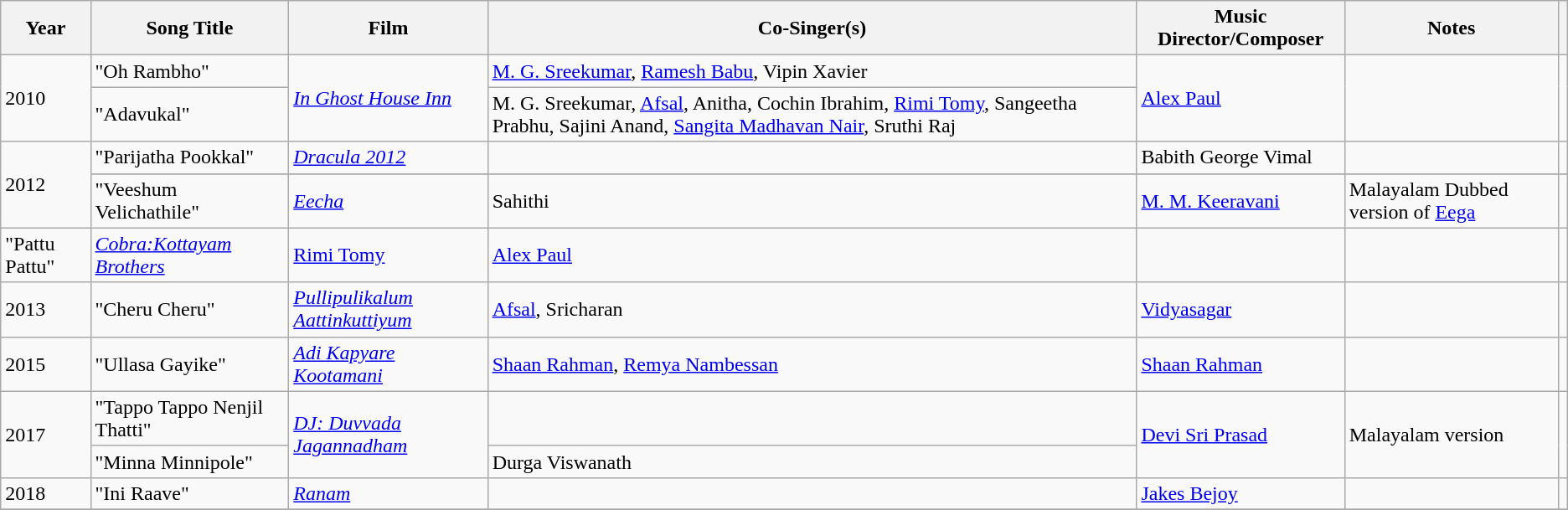<table class="wikitable">
<tr>
<th>Year</th>
<th>Song Title</th>
<th>Film</th>
<th>Co-Singer(s)</th>
<th>Music Director/Composer</th>
<th>Notes</th>
<th></th>
</tr>
<tr>
<td rowspan="2">2010</td>
<td>"Oh Rambho"</td>
<td rowspan="2"><em><a href='#'>In Ghost House Inn</a></em></td>
<td><a href='#'>M. G. Sreekumar</a>, <a href='#'>Ramesh Babu</a>, Vipin Xavier</td>
<td rowspan="2"><a href='#'>Alex Paul</a></td>
<td rowspan="2"></td>
<td rowspan="2"></td>
</tr>
<tr>
<td>"Adavukal"</td>
<td>M. G. Sreekumar, <a href='#'>Afsal</a>, Anitha, Cochin Ibrahim, <a href='#'>Rimi Tomy</a>, Sangeetha Prabhu, Sajini Anand, <a href='#'>Sangita Madhavan Nair</a>, Sruthi Raj</td>
</tr>
<tr>
<td rowspan="3">2012</td>
<td>"Parijatha Pookkal"</td>
<td><em><a href='#'>Dracula 2012</a></em></td>
<td></td>
<td>Babith George Vimal</td>
<td></td>
<td></td>
</tr>
<tr>
</tr>
<tr>
<td>"Veeshum Velichathile"</td>
<td><em><a href='#'>Eecha</a></em></td>
<td>Sahithi</td>
<td><a href='#'>M. M. Keeravani</a></td>
<td>Malayalam Dubbed version of <a href='#'>Eega</a></td>
<td></td>
</tr>
<tr>
<td>"Pattu Pattu"</td>
<td><em><a href='#'>Cobra:Kottayam Brothers</a></em></td>
<td><a href='#'>Rimi Tomy</a></td>
<td><a href='#'>Alex Paul</a></td>
<td></td>
<td></td>
</tr>
<tr>
<td>2013</td>
<td>"Cheru Cheru"</td>
<td><em><a href='#'>Pullipulikalum Aattinkuttiyum</a></em></td>
<td><a href='#'>Afsal</a>, Sricharan</td>
<td><a href='#'>Vidyasagar</a></td>
<td></td>
<td></td>
</tr>
<tr>
<td>2015</td>
<td>"Ullasa Gayike"</td>
<td><em><a href='#'>Adi Kapyare Kootamani</a></em></td>
<td><a href='#'>Shaan Rahman</a>, <a href='#'>Remya Nambessan</a></td>
<td><a href='#'>Shaan Rahman</a></td>
<td></td>
<td></td>
</tr>
<tr>
<td rowspan="2">2017</td>
<td>"Tappo Tappo Nenjil Thatti"</td>
<td rowspan="2"><em><a href='#'>DJ: Duvvada Jagannadham</a></em></td>
<td></td>
<td rowspan="2"><a href='#'>Devi Sri Prasad</a></td>
<td rowspan="2">Malayalam version</td>
<td rowspan="2"></td>
</tr>
<tr>
<td>"Minna Minnipole"</td>
<td>Durga Viswanath</td>
</tr>
<tr>
<td>2018</td>
<td>"Ini Raave"</td>
<td><em><a href='#'>Ranam</a></em></td>
<td></td>
<td><a href='#'>Jakes Bejoy</a></td>
<td></td>
<td></td>
</tr>
<tr>
</tr>
</table>
